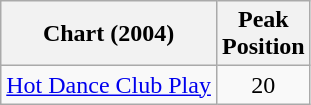<table class="wikitable sortable">
<tr>
<th>Chart (2004)</th>
<th>Peak<br>Position</th>
</tr>
<tr>
<td><a href='#'>Hot Dance Club Play</a></td>
<td align="center">20</td>
</tr>
</table>
